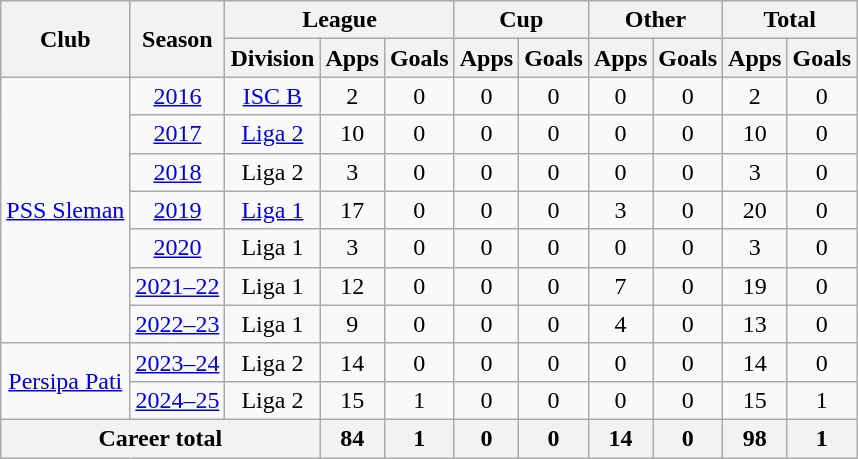<table class="wikitable" style="text-align:center">
<tr>
<th rowspan="2">Club</th>
<th rowspan="2">Season</th>
<th colspan="3">League</th>
<th colspan="2">Cup</th>
<th colspan="2">Other</th>
<th colspan="2">Total</th>
</tr>
<tr>
<th>Division</th>
<th>Apps</th>
<th>Goals</th>
<th>Apps</th>
<th>Goals</th>
<th>Apps</th>
<th>Goals</th>
<th>Apps</th>
<th>Goals</th>
</tr>
<tr>
<td rowspan="7" valign="center"><a href='#'>PSS Sleman</a></td>
<td><a href='#'>2016</a></td>
<td><a href='#'>ISC B</a></td>
<td>2</td>
<td>0</td>
<td>0</td>
<td>0</td>
<td>0</td>
<td>0</td>
<td>2</td>
<td>0</td>
</tr>
<tr>
<td><a href='#'>2017</a></td>
<td rowspan="1" valign="center"><a href='#'>Liga 2</a></td>
<td>10</td>
<td>0</td>
<td>0</td>
<td>0</td>
<td>0</td>
<td>0</td>
<td>10</td>
<td>0</td>
</tr>
<tr>
<td><a href='#'>2018</a></td>
<td rowspan="1" valign="center">Liga 2</td>
<td>3</td>
<td>0</td>
<td>0</td>
<td>0</td>
<td>0</td>
<td>0</td>
<td>3</td>
<td>0</td>
</tr>
<tr>
<td><a href='#'>2019</a></td>
<td rowspan="1" valign="center"><a href='#'>Liga 1</a></td>
<td>17</td>
<td>0</td>
<td>0</td>
<td>0</td>
<td>3</td>
<td>0</td>
<td>20</td>
<td>0</td>
</tr>
<tr>
<td><a href='#'>2020</a></td>
<td rowspan="1" valign="center">Liga 1</td>
<td>3</td>
<td>0</td>
<td>0</td>
<td>0</td>
<td>0</td>
<td>0</td>
<td>3</td>
<td>0</td>
</tr>
<tr>
<td><a href='#'>2021–22</a></td>
<td rowspan="1" valign="center">Liga 1</td>
<td>12</td>
<td>0</td>
<td>0</td>
<td>0</td>
<td>7</td>
<td>0</td>
<td>19</td>
<td>0</td>
</tr>
<tr>
<td><a href='#'>2022–23</a></td>
<td rowspan="1" valign="center">Liga 1</td>
<td>9</td>
<td>0</td>
<td>0</td>
<td>0</td>
<td>4</td>
<td>0</td>
<td>13</td>
<td>0</td>
</tr>
<tr>
<td rowspan="2" valign="center"><a href='#'>Persipa Pati</a></td>
<td><a href='#'>2023–24</a></td>
<td>Liga 2</td>
<td>14</td>
<td>0</td>
<td>0</td>
<td>0</td>
<td>0</td>
<td>0</td>
<td>14</td>
<td>0</td>
</tr>
<tr>
<td><a href='#'>2024–25</a></td>
<td>Liga 2</td>
<td>15</td>
<td>1</td>
<td>0</td>
<td>0</td>
<td>0</td>
<td>0</td>
<td>15</td>
<td>1</td>
</tr>
<tr>
<th colspan="3">Career total</th>
<th>84</th>
<th>1</th>
<th>0</th>
<th>0</th>
<th>14</th>
<th>0</th>
<th>98</th>
<th>1</th>
</tr>
</table>
